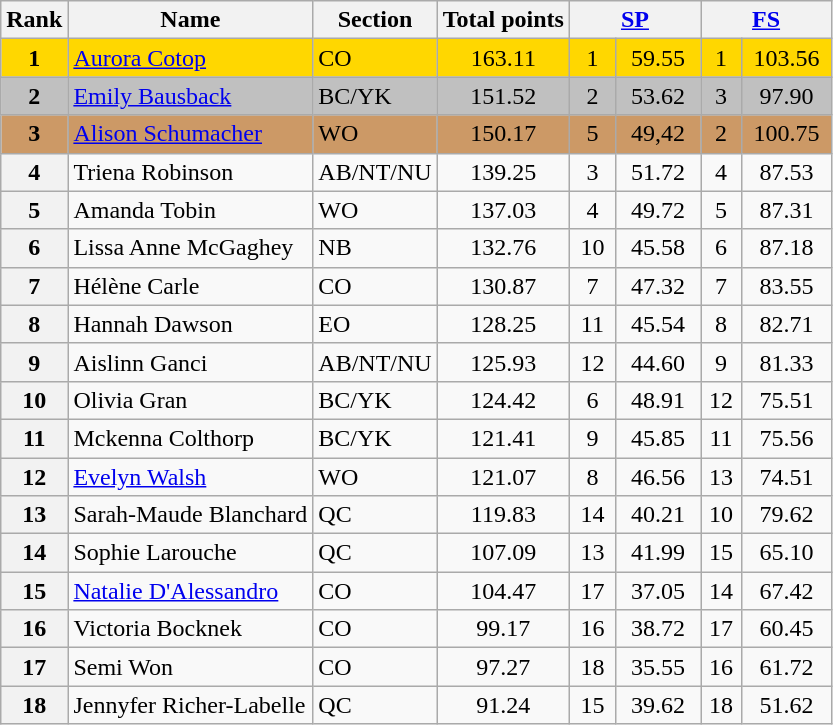<table class="wikitable sortable">
<tr>
<th>Rank</th>
<th>Name</th>
<th>Section</th>
<th>Total points</th>
<th colspan="2" width="80px"><a href='#'>SP</a></th>
<th colspan="2" width="80px"><a href='#'>FS</a></th>
</tr>
<tr bgcolor="gold">
<td align="center"><strong>1</strong></td>
<td><a href='#'>Aurora Cotop</a></td>
<td>CO</td>
<td align="center">163.11</td>
<td align="center">1</td>
<td align="center">59.55</td>
<td align="center">1</td>
<td align="center">103.56</td>
</tr>
<tr bgcolor="silver">
<td align="center"><strong>2</strong></td>
<td><a href='#'>Emily Bausback</a></td>
<td>BC/YK</td>
<td align="center">151.52</td>
<td align="center">2</td>
<td align="center">53.62</td>
<td align="center">3</td>
<td align="center">97.90</td>
</tr>
<tr bgcolor="cc9966">
<td align="center"><strong>3</strong></td>
<td><a href='#'>Alison Schumacher</a></td>
<td>WO</td>
<td align="center">150.17</td>
<td align="center">5</td>
<td align="center">49,42</td>
<td align="center">2</td>
<td align="center">100.75</td>
</tr>
<tr>
<th>4</th>
<td>Triena Robinson</td>
<td>AB/NT/NU</td>
<td align="center">139.25</td>
<td align="center">3</td>
<td align="center">51.72</td>
<td align="center">4</td>
<td align="center">87.53</td>
</tr>
<tr>
<th>5</th>
<td>Amanda Tobin</td>
<td>WO</td>
<td align="center">137.03</td>
<td align="center">4</td>
<td align="center">49.72</td>
<td align="center">5</td>
<td align="center">87.31</td>
</tr>
<tr>
<th>6</th>
<td>Lissa Anne McGaghey</td>
<td>NB</td>
<td align="center">132.76</td>
<td align="center">10</td>
<td align="center">45.58</td>
<td align="center">6</td>
<td align="center">87.18</td>
</tr>
<tr>
<th>7</th>
<td>Hélène Carle</td>
<td>CO</td>
<td align="center">130.87</td>
<td align="center">7</td>
<td align="center">47.32</td>
<td align="center">7</td>
<td align="center">83.55</td>
</tr>
<tr>
<th>8</th>
<td>Hannah Dawson</td>
<td>EO</td>
<td align="center">128.25</td>
<td align="center">11</td>
<td align="center">45.54</td>
<td align="center">8</td>
<td align="center">82.71</td>
</tr>
<tr>
<th>9</th>
<td>Aislinn Ganci</td>
<td>AB/NT/NU</td>
<td align="center">125.93</td>
<td align="center">12</td>
<td align="center">44.60</td>
<td align="center">9</td>
<td align="center">81.33</td>
</tr>
<tr>
<th>10</th>
<td>Olivia Gran</td>
<td>BC/YK</td>
<td align="center">124.42</td>
<td align="center">6</td>
<td align="center">48.91</td>
<td align="center">12</td>
<td align="center">75.51</td>
</tr>
<tr>
<th>11</th>
<td>Mckenna Colthorp</td>
<td>BC/YK</td>
<td align="center">121.41</td>
<td align="center">9</td>
<td align="center">45.85</td>
<td align="center">11</td>
<td align="center">75.56</td>
</tr>
<tr>
<th>12</th>
<td><a href='#'>Evelyn Walsh</a></td>
<td>WO</td>
<td align="center">121.07</td>
<td align="center">8</td>
<td align="center">46.56</td>
<td align="center">13</td>
<td align="center">74.51</td>
</tr>
<tr>
<th>13</th>
<td>Sarah-Maude Blanchard</td>
<td>QC</td>
<td align="center">119.83</td>
<td align="center">14</td>
<td align="center">40.21</td>
<td align="center">10</td>
<td align="center">79.62</td>
</tr>
<tr>
<th>14</th>
<td>Sophie Larouche</td>
<td>QC</td>
<td align="center">107.09</td>
<td align="center">13</td>
<td align="center">41.99</td>
<td align="center">15</td>
<td align="center">65.10</td>
</tr>
<tr>
<th>15</th>
<td><a href='#'>Natalie D'Alessandro</a></td>
<td>CO</td>
<td align="center">104.47</td>
<td align="center">17</td>
<td align="center">37.05</td>
<td align="center">14</td>
<td align="center">67.42</td>
</tr>
<tr>
<th>16</th>
<td>Victoria Bocknek</td>
<td>CO</td>
<td align="center">99.17</td>
<td align="center">16</td>
<td align="center">38.72</td>
<td align="center">17</td>
<td align="center">60.45</td>
</tr>
<tr>
<th>17</th>
<td>Semi Won</td>
<td>CO</td>
<td align="center">97.27</td>
<td align="center">18</td>
<td align="center">35.55</td>
<td align="center">16</td>
<td align="center">61.72</td>
</tr>
<tr>
<th>18</th>
<td>Jennyfer Richer-Labelle</td>
<td>QC</td>
<td align="center">91.24</td>
<td align="center">15</td>
<td align="center">39.62</td>
<td align="center">18</td>
<td align="center">51.62</td>
</tr>
</table>
